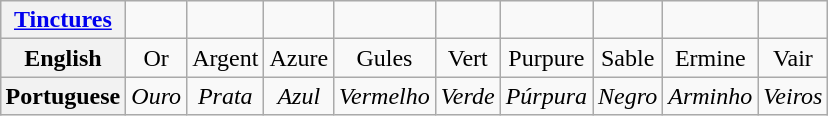<table class="wikitable" style="margin:1em auto;">
<tr>
<th><a href='#'>Tinctures</a></th>
<td align=center></td>
<td align=center></td>
<td align=center></td>
<td align=center></td>
<td align=center></td>
<td align=center></td>
<td align=center></td>
<td align=center></td>
<td align=center></td>
</tr>
<tr>
<th>English</th>
<td align=center>Or</td>
<td align=center>Argent</td>
<td align=center>Azure</td>
<td align=center>Gules</td>
<td align=center>Vert</td>
<td align=center>Purpure</td>
<td align=center>Sable</td>
<td align=center>Ermine</td>
<td align=center>Vair</td>
</tr>
<tr>
<th>Portuguese</th>
<td align=center><em>Ouro</em></td>
<td align=center><em>Prata</em></td>
<td align=center><em>Azul</em></td>
<td align=center><em>Vermelho</em></td>
<td align=center><em>Verde</em></td>
<td align=center><em>Púrpura</em></td>
<td align=center><em>Negro</em></td>
<td align=center><em>Arminho</em></td>
<td align=center><em>Veiros</em></td>
</tr>
</table>
